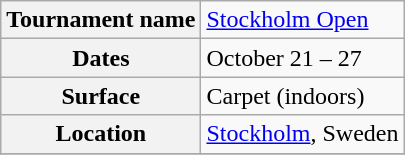<table class="wikitable">
<tr>
<th>Tournament name</th>
<td><a href='#'>Stockholm Open</a></td>
</tr>
<tr>
<th>Dates</th>
<td>October 21 – 27</td>
</tr>
<tr>
<th>Surface</th>
<td>Carpet (indoors)</td>
</tr>
<tr>
<th>Location</th>
<td><a href='#'>Stockholm</a>, Sweden</td>
</tr>
<tr>
</tr>
</table>
